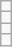<table class="wikitable">
<tr>
<td></td>
</tr>
<tr>
<td></td>
</tr>
<tr>
<td></td>
</tr>
<tr>
<td></td>
</tr>
</table>
